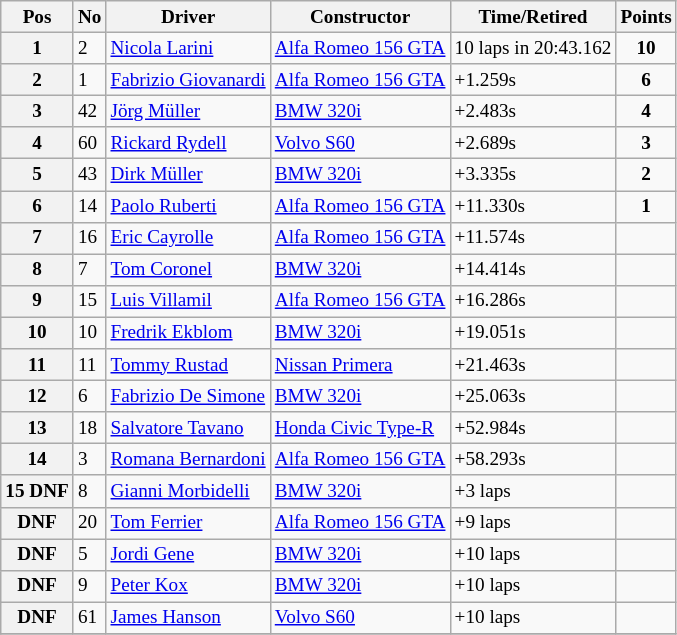<table class="wikitable" style="font-size: 80%;">
<tr>
<th>Pos</th>
<th>No</th>
<th>Driver</th>
<th>Constructor</th>
<th>Time/Retired</th>
<th>Points</th>
</tr>
<tr>
<th>1</th>
<td>2</td>
<td> <a href='#'>Nicola Larini</a></td>
<td><a href='#'>Alfa Romeo 156 GTA</a></td>
<td>10 laps in 20:43.162</td>
<td style="text-align:center"><strong>10</strong></td>
</tr>
<tr>
<th>2</th>
<td>1</td>
<td> <a href='#'>Fabrizio Giovanardi</a></td>
<td><a href='#'>Alfa Romeo 156 GTA</a></td>
<td>+1.259s</td>
<td style="text-align:center"><strong>6</strong></td>
</tr>
<tr>
<th>3</th>
<td>42</td>
<td> <a href='#'>Jörg Müller</a></td>
<td><a href='#'>BMW 320i</a></td>
<td>+2.483s</td>
<td style="text-align:center"><strong>4</strong></td>
</tr>
<tr>
<th>4</th>
<td>60</td>
<td> <a href='#'>Rickard Rydell</a></td>
<td><a href='#'>Volvo S60</a></td>
<td>+2.689s</td>
<td style="text-align:center"><strong>3</strong></td>
</tr>
<tr>
<th>5</th>
<td>43</td>
<td> <a href='#'>Dirk Müller</a></td>
<td><a href='#'>BMW 320i</a></td>
<td>+3.335s</td>
<td style="text-align:center"><strong>2</strong></td>
</tr>
<tr>
<th>6</th>
<td>14</td>
<td> <a href='#'>Paolo Ruberti</a></td>
<td><a href='#'>Alfa Romeo 156 GTA</a></td>
<td>+11.330s</td>
<td style="text-align:center"><strong>1</strong></td>
</tr>
<tr>
<th>7</th>
<td>16</td>
<td> <a href='#'>Eric Cayrolle</a></td>
<td><a href='#'>Alfa Romeo 156 GTA</a></td>
<td>+11.574s</td>
<td></td>
</tr>
<tr>
<th>8</th>
<td>7</td>
<td> <a href='#'>Tom Coronel</a></td>
<td><a href='#'>BMW 320i</a></td>
<td>+14.414s</td>
<td></td>
</tr>
<tr>
<th>9</th>
<td>15</td>
<td> <a href='#'>Luis Villamil</a></td>
<td><a href='#'>Alfa Romeo 156 GTA</a></td>
<td>+16.286s</td>
<td></td>
</tr>
<tr>
<th>10</th>
<td>10</td>
<td> <a href='#'>Fredrik Ekblom</a></td>
<td><a href='#'>BMW 320i</a></td>
<td>+19.051s</td>
<td></td>
</tr>
<tr>
<th>11</th>
<td>11</td>
<td> <a href='#'>Tommy Rustad</a></td>
<td><a href='#'>Nissan Primera</a></td>
<td>+21.463s</td>
<td></td>
</tr>
<tr>
<th>12</th>
<td>6</td>
<td> <a href='#'>Fabrizio De Simone</a></td>
<td><a href='#'>BMW 320i</a></td>
<td>+25.063s</td>
<td></td>
</tr>
<tr>
<th>13</th>
<td>18</td>
<td> <a href='#'>Salvatore Tavano</a></td>
<td><a href='#'>Honda Civic Type-R</a></td>
<td>+52.984s</td>
<td></td>
</tr>
<tr>
<th>14</th>
<td>3</td>
<td> <a href='#'>Romana Bernardoni</a></td>
<td><a href='#'>Alfa Romeo 156 GTA</a></td>
<td>+58.293s</td>
<td></td>
</tr>
<tr>
<th>15 DNF</th>
<td>8</td>
<td> <a href='#'>Gianni Morbidelli</a></td>
<td><a href='#'>BMW 320i</a></td>
<td>+3 laps</td>
<td></td>
</tr>
<tr>
<th>DNF</th>
<td>20</td>
<td> <a href='#'>Tom Ferrier</a></td>
<td><a href='#'>Alfa Romeo 156 GTA</a></td>
<td>+9 laps</td>
<td></td>
</tr>
<tr>
<th>DNF</th>
<td>5</td>
<td> <a href='#'>Jordi Gene</a></td>
<td><a href='#'>BMW 320i</a></td>
<td>+10 laps</td>
<td></td>
</tr>
<tr>
<th>DNF</th>
<td>9</td>
<td> <a href='#'>Peter Kox</a></td>
<td><a href='#'>BMW 320i</a></td>
<td>+10 laps</td>
<td></td>
</tr>
<tr>
<th>DNF</th>
<td>61</td>
<td> <a href='#'>James Hanson</a></td>
<td><a href='#'>Volvo S60</a></td>
<td>+10 laps</td>
<td></td>
</tr>
<tr>
</tr>
</table>
